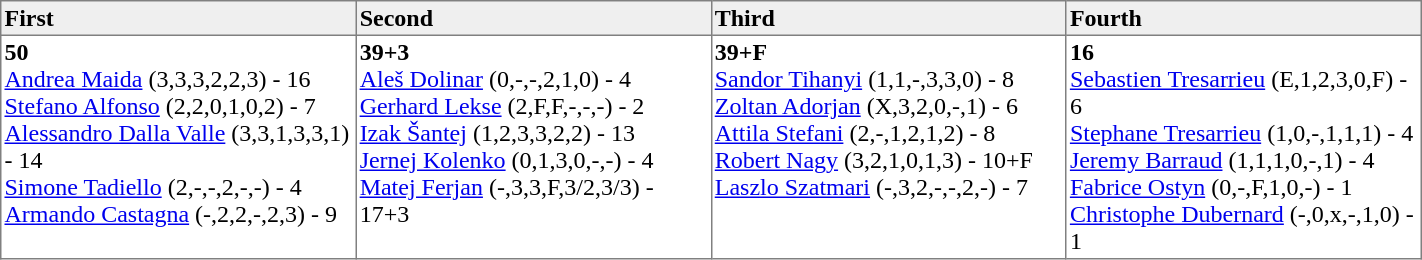<table border=1 cellpadding=2 cellspacing=0 width=75% style="border-collapse:collapse">
<tr align=left style="background:#efefef;">
<th width=20%>First</th>
<th width=20%>Second</th>
<th width=20%>Third</th>
<th width=20%>Fourth</th>
</tr>
<tr align=left>
<td valign=top><strong> 50</strong><br><a href='#'>Andrea Maida</a> (3,3,3,2,2,3) - 16<br><a href='#'>Stefano Alfonso</a> (2,2,0,1,0,2) - 7<br><a href='#'>Alessandro Dalla Valle</a> (3,3,1,3,3,1) - 14<br><a href='#'>Simone Tadiello</a> (2,-,-,2,-,-) - 4<br><a href='#'>Armando Castagna</a> (-,2,2,-,2,3) - 9</td>
<td valign=top><strong> 39+3</strong><br><a href='#'>Aleš Dolinar</a> (0,-,-,2,1,0) - 4<br><a href='#'>Gerhard Lekse</a> (2,F,F,-,-,-) - 2<br><a href='#'>Izak Šantej</a> (1,2,3,3,2,2) - 13<br><a href='#'>Jernej Kolenko</a> (0,1,3,0,-,-) - 4<br><a href='#'>Matej Ferjan</a> (-,3,3,F,3/2,3/3) - 17+3</td>
<td valign=top><strong> 39+F</strong><br><a href='#'>Sandor Tihanyi</a> (1,1,-,3,3,0) - 8<br><a href='#'>Zoltan Adorjan</a> (X,3,2,0,-,1) - 6<br><a href='#'>Attila Stefani</a> (2,-,1,2,1,2) - 8<br><a href='#'>Robert Nagy</a> (3,2,1,0,1,3) - 10+F<br><a href='#'>Laszlo Szatmari</a> (-,3,2,-,-,2,-) - 7</td>
<td valign=top><strong> 16</strong><br><a href='#'>Sebastien Tresarrieu</a> (E,1,2,3,0,F) - 6<br><a href='#'>Stephane Tresarrieu</a> (1,0,-,1,1,1) - 4<br><a href='#'>Jeremy Barraud</a> (1,1,1,0,-,1) - 4<br><a href='#'>Fabrice Ostyn</a> (0,-,F,1,0,-) - 1<br><a href='#'>Christophe Dubernard</a> (-,0,x,-,1,0) - 1</td>
</tr>
</table>
